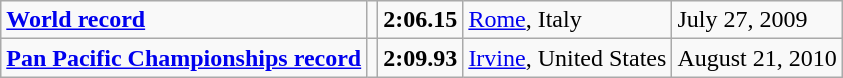<table class="wikitable">
<tr>
<td><strong><a href='#'>World record</a></strong></td>
<td></td>
<td><strong>2:06.15</strong></td>
<td><a href='#'>Rome</a>, Italy</td>
<td>July 27, 2009</td>
</tr>
<tr>
<td><strong><a href='#'>Pan Pacific Championships record</a></strong></td>
<td></td>
<td><strong>2:09.93</strong></td>
<td><a href='#'>Irvine</a>, United States</td>
<td>August 21, 2010</td>
</tr>
</table>
